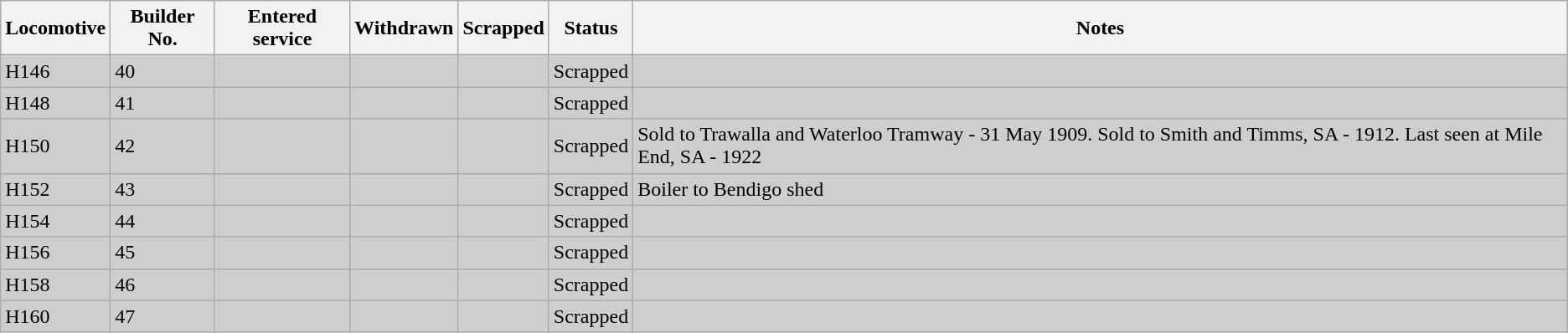<table class="wikitable sortable mw-collapsible">
<tr>
<th scope="col">Locomotive</th>
<th scope="col">Builder No.</th>
<th scope="col">Entered service</th>
<th scope="col">Withdrawn</th>
<th scope="col">Scrapped</th>
<th scope="col">Status</th>
<th scope="col" class="unsortable">Notes</th>
</tr>
<tr bgcolor=#cecece>
<td>H146</td>
<td>40</td>
<td></td>
<td></td>
<td></td>
<td>Scrapped</td>
<td></td>
</tr>
<tr bgcolor=#cecece>
<td>H148</td>
<td>41</td>
<td></td>
<td></td>
<td></td>
<td>Scrapped</td>
<td></td>
</tr>
<tr bgcolor=#cecece>
<td>H150</td>
<td>42</td>
<td></td>
<td></td>
<td></td>
<td>Scrapped</td>
<td>Sold to Trawalla and Waterloo Tramway - 31 May 1909. Sold to Smith and Timms, SA - 1912. Last seen at Mile End, SA - 1922</td>
</tr>
<tr bgcolor=#cecece>
<td>H152</td>
<td>43</td>
<td></td>
<td></td>
<td></td>
<td>Scrapped</td>
<td>Boiler to Bendigo shed</td>
</tr>
<tr bgcolor=#cecece>
<td>H154</td>
<td>44</td>
<td></td>
<td></td>
<td></td>
<td>Scrapped</td>
<td></td>
</tr>
<tr bgcolor=#cecece>
<td>H156</td>
<td>45</td>
<td></td>
<td></td>
<td></td>
<td>Scrapped</td>
<td></td>
</tr>
<tr bgcolor=#cecece>
<td>H158</td>
<td>46</td>
<td></td>
<td></td>
<td></td>
<td>Scrapped</td>
<td></td>
</tr>
<tr bgcolor=#cecece>
<td>H160</td>
<td>47</td>
<td></td>
<td></td>
<td></td>
<td>Scrapped</td>
<td></td>
</tr>
</table>
